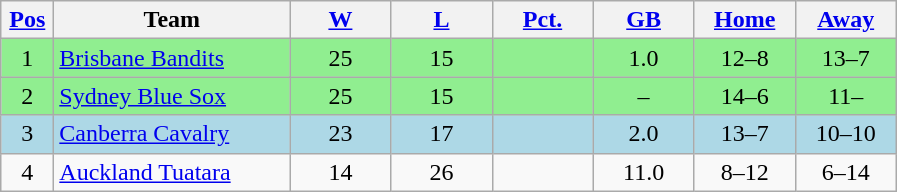<table class="wikitable plainrowheaders" border="1" style="text-align:center">
<tr>
<th scope="col" width=28><a href='#'>Pos</a></th>
<th scope="col" style="width:150px">Team</th>
<th scope="col" width=60><a href='#'>W</a></th>
<th scope="col" width=60><a href='#'>L</a></th>
<th scope="col" width=60><a href='#'>Pct.</a></th>
<th scope="col" width=60><a href='#'>GB</a></th>
<th scope="col" width=60><a href='#'>Home</a></th>
<th scope="col" width=60><a href='#'>Away</a></th>
</tr>
<tr style="background-color:lightgreen">
<td>1</td>
<td scope="row" style="text-align:left;background-color:"><a href='#'>Brisbane Bandits</a></td>
<td>25</td>
<td>15</td>
<td></td>
<td>1.0</td>
<td>12–8</td>
<td>13–7</td>
</tr>
<tr style="background-color:lightgreen">
<td>2</td>
<td scope="row" style="text-align:left;background-color:"><a href='#'>Sydney Blue Sox</a></td>
<td>25</td>
<td>15</td>
<td></td>
<td>–</td>
<td>14–6</td>
<td>11–</td>
</tr>
<tr style="background-color:lightblue">
<td>3</td>
<td scope="row" style="text-align:left;background-color:"><a href='#'>Canberra Cavalry</a></td>
<td>23</td>
<td>17</td>
<td></td>
<td>2.0</td>
<td>13–7</td>
<td>10–10</td>
</tr>
<tr style="background-color:">
<td>4</td>
<td scope="row" style="text-align:left;background-color:"><a href='#'>Auckland Tuatara</a></td>
<td>14</td>
<td>26</td>
<td></td>
<td>11.0</td>
<td>8–12</td>
<td>6–14</td>
</tr>
</table>
